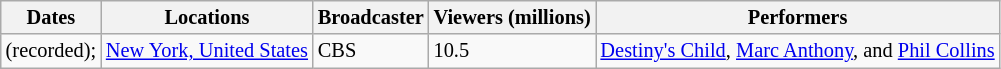<table class="wikitable" style="font-size: 85%">
<tr>
<th>Dates</th>
<th>Locations</th>
<th>Broadcaster</th>
<th>Viewers (millions)</th>
<th>Performers</th>
</tr>
<tr>
<td> (recorded); </td>
<td><a href='#'>New York, United States</a></td>
<td>CBS</td>
<td>10.5</td>
<td><a href='#'>Destiny's Child</a>, <a href='#'>Marc Anthony</a>, and <a href='#'>Phil Collins</a></td>
</tr>
</table>
